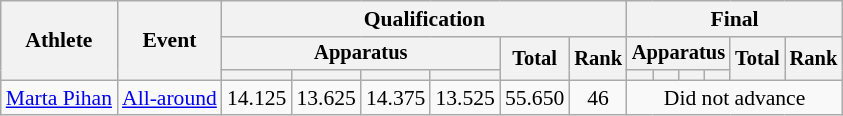<table class="wikitable" style="font-size:90%">
<tr>
<th rowspan="3">Athlete</th>
<th rowspan="3">Event</th>
<th colspan=6>Qualification</th>
<th colspan=6>Final</th>
</tr>
<tr style="font-size:95%">
<th colspan=4>Apparatus</th>
<th rowspan=2>Total</th>
<th rowspan=2>Rank</th>
<th colspan=4>Apparatus</th>
<th rowspan=2>Total</th>
<th rowspan=2>Rank</th>
</tr>
<tr style="font-size:95%">
<th></th>
<th></th>
<th></th>
<th></th>
<th></th>
<th></th>
<th></th>
<th></th>
</tr>
<tr align=center>
<td align=left><a href='#'>Marta Pihan</a></td>
<td align=left><a href='#'>All-around</a></td>
<td>14.125</td>
<td>13.625</td>
<td>14.375</td>
<td>13.525</td>
<td>55.650</td>
<td>46</td>
<td colspan=6>Did not advance</td>
</tr>
</table>
